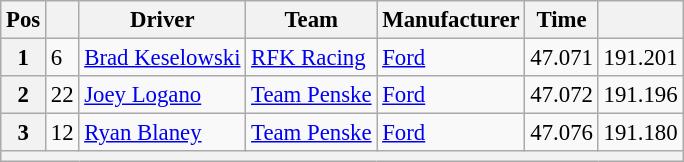<table class="wikitable" style="font-size:95%">
<tr>
<th>Pos</th>
<th></th>
<th>Driver</th>
<th>Team</th>
<th>Manufacturer</th>
<th>Time</th>
<th></th>
</tr>
<tr>
<th>1</th>
<td>6</td>
<td><a href='#'>Brad Keselowski</a></td>
<td><a href='#'>RFK Racing</a></td>
<td><a href='#'>Ford</a></td>
<td>47.071</td>
<td>191.201</td>
</tr>
<tr>
<th>2</th>
<td>22</td>
<td><a href='#'>Joey Logano</a></td>
<td><a href='#'>Team Penske</a></td>
<td><a href='#'>Ford</a></td>
<td>47.072</td>
<td>191.196</td>
</tr>
<tr>
<th>3</th>
<td>12</td>
<td><a href='#'>Ryan Blaney</a></td>
<td><a href='#'>Team Penske</a></td>
<td><a href='#'>Ford</a></td>
<td>47.076</td>
<td>191.180</td>
</tr>
<tr>
<th colspan="7"></th>
</tr>
</table>
